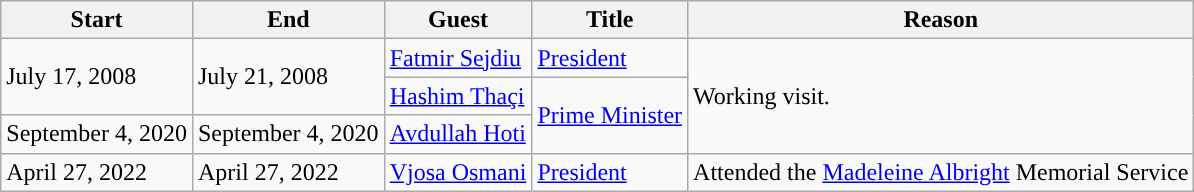<table class="wikitable sortable">
<tr>
<th>Start</th>
<th>End</th>
<th>Guest</th>
<th>Title</th>
<th>Reason</th>
</tr>
<tr>
<td rowspan=2>July 17, 2008</td>
<td rowspan=2>July 21, 2008</td>
<td><a href='#'>Fatmir Sejdiu</a></td>
<td><a href='#'>President</a></td>
<td rowspan=3>Working visit.</td>
</tr>
<tr>
<td><a href='#'>Hashim Thaçi</a></td>
<td rowspan=2><a href='#'>Prime Minister</a></td>
</tr>
<tr>
<td>September 4, 2020</td>
<td>September 4, 2020</td>
<td><a href='#'>Avdullah Hoti</a></td>
</tr>
<tr>
<td>April 27, 2022</td>
<td>April 27, 2022</td>
<td><a href='#'>Vjosa Osmani</a></td>
<td><a href='#'>President</a></td>
<td>Attended the <a href='#'>Madeleine Albright</a> Memorial Service</td>
</tr>
</table>
